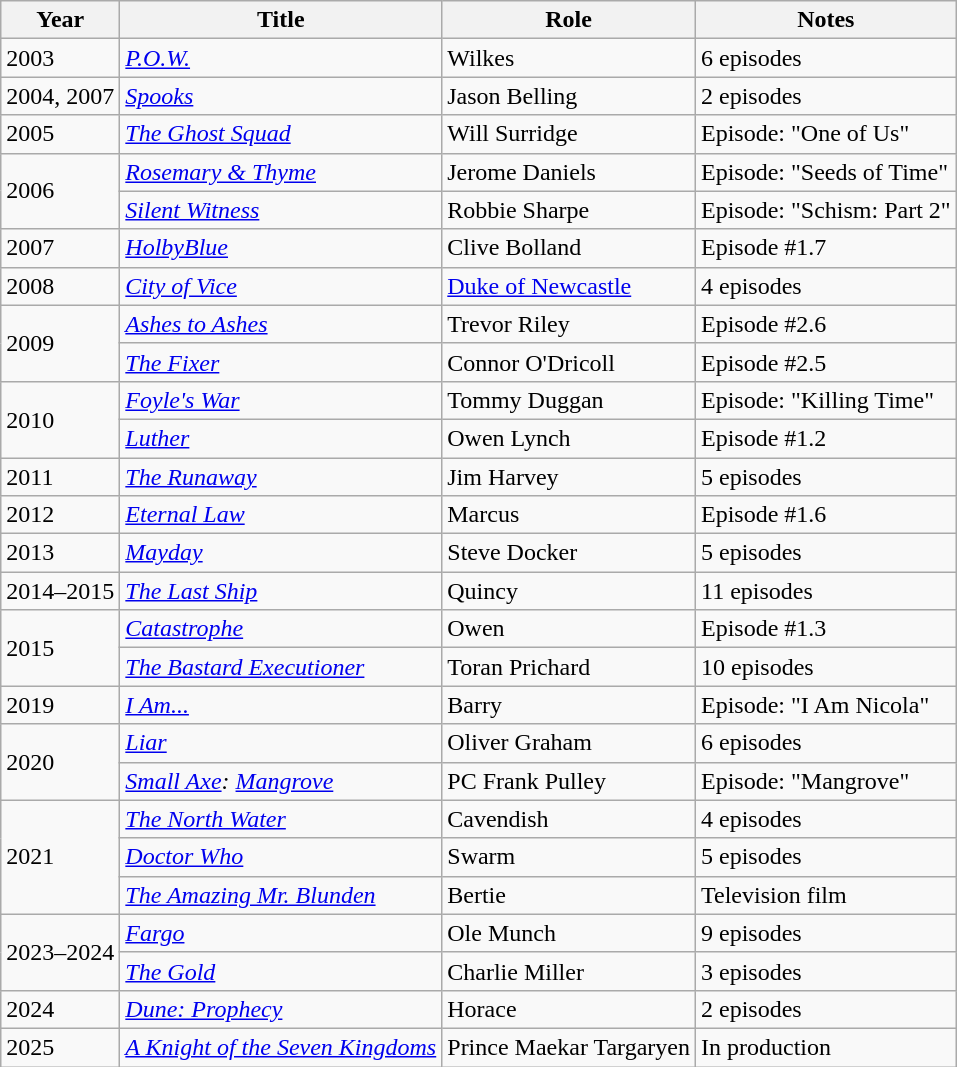<table class="wikitable sortable">
<tr>
<th>Year</th>
<th>Title</th>
<th>Role</th>
<th class="unsortable">Notes</th>
</tr>
<tr>
<td>2003</td>
<td><em><a href='#'>P.O.W.</a></em></td>
<td>Wilkes</td>
<td>6 episodes</td>
</tr>
<tr>
<td>2004, 2007</td>
<td><em><a href='#'>Spooks</a></em></td>
<td>Jason Belling</td>
<td>2 episodes</td>
</tr>
<tr>
<td>2005</td>
<td><em><a href='#'>The Ghost Squad</a></em></td>
<td>Will Surridge</td>
<td>Episode: "One of Us"</td>
</tr>
<tr>
<td rowspan="2">2006</td>
<td><em><a href='#'>Rosemary & Thyme</a></em></td>
<td>Jerome Daniels</td>
<td>Episode: "Seeds of Time"</td>
</tr>
<tr>
<td><em><a href='#'>Silent Witness</a></em></td>
<td>Robbie Sharpe</td>
<td>Episode: "Schism: Part 2"</td>
</tr>
<tr>
<td>2007</td>
<td><em><a href='#'>HolbyBlue</a></em></td>
<td>Clive Bolland</td>
<td>Episode #1.7</td>
</tr>
<tr>
<td>2008</td>
<td><em><a href='#'>City of Vice</a></em></td>
<td><a href='#'>Duke of Newcastle</a></td>
<td>4 episodes</td>
</tr>
<tr>
<td rowspan="2">2009</td>
<td><em><a href='#'>Ashes to Ashes</a></em></td>
<td>Trevor Riley</td>
<td>Episode #2.6</td>
</tr>
<tr>
<td><em><a href='#'>The Fixer</a></em></td>
<td>Connor O'Dricoll</td>
<td>Episode #2.5</td>
</tr>
<tr>
<td rowspan="2">2010</td>
<td><em><a href='#'>Foyle's War</a></em></td>
<td>Tommy Duggan</td>
<td>Episode: "Killing Time"</td>
</tr>
<tr>
<td><em><a href='#'>Luther</a></em></td>
<td>Owen Lynch</td>
<td>Episode #1.2</td>
</tr>
<tr>
<td>2011</td>
<td><em><a href='#'>The Runaway</a></em></td>
<td>Jim Harvey</td>
<td>5 episodes</td>
</tr>
<tr>
<td>2012</td>
<td><em><a href='#'>Eternal Law</a></em></td>
<td>Marcus</td>
<td>Episode #1.6</td>
</tr>
<tr>
<td>2013</td>
<td><em><a href='#'>Mayday</a></em></td>
<td>Steve Docker</td>
<td>5 episodes</td>
</tr>
<tr>
<td>2014–2015</td>
<td><em><a href='#'>The Last Ship</a></em></td>
<td>Quincy</td>
<td>11 episodes</td>
</tr>
<tr>
<td rowspan="2">2015</td>
<td><em><a href='#'>Catastrophe</a></em></td>
<td>Owen</td>
<td>Episode #1.3</td>
</tr>
<tr>
<td><em><a href='#'>The Bastard Executioner</a></em></td>
<td>Toran Prichard</td>
<td>10 episodes</td>
</tr>
<tr>
<td>2019</td>
<td><em><a href='#'>I Am...</a></em></td>
<td>Barry</td>
<td>Episode: "I Am Nicola"</td>
</tr>
<tr>
<td rowspan="2">2020</td>
<td><em><a href='#'>Liar</a></em></td>
<td>Oliver Graham</td>
<td>6 episodes</td>
</tr>
<tr>
<td><em><a href='#'>Small Axe</a>: <a href='#'>Mangrove</a></em></td>
<td>PC Frank Pulley</td>
<td>Episode: "Mangrove"</td>
</tr>
<tr>
<td rowspan="3">2021</td>
<td><em><a href='#'>The North Water</a></em></td>
<td>Cavendish</td>
<td>4 episodes</td>
</tr>
<tr>
<td><em><a href='#'>Doctor Who</a></em></td>
<td>Swarm</td>
<td>5 episodes</td>
</tr>
<tr>
<td><em><a href='#'>The Amazing Mr. Blunden</a></em></td>
<td>Bertie</td>
<td>Television film</td>
</tr>
<tr>
<td rowspan="2">2023–2024</td>
<td><em><a href='#'>Fargo</a></em></td>
<td>Ole Munch</td>
<td>9 episodes</td>
</tr>
<tr>
<td><em><a href='#'>The Gold</a></em></td>
<td>Charlie Miller</td>
<td>3 episodes</td>
</tr>
<tr>
<td>2024</td>
<td><em><a href='#'>Dune: Prophecy</a></em></td>
<td>Horace</td>
<td>2 episodes</td>
</tr>
<tr>
<td>2025</td>
<td><em><a href='#'>A Knight of the Seven Kingdoms</a></em></td>
<td>Prince Maekar Targaryen</td>
<td>In production</td>
</tr>
</table>
